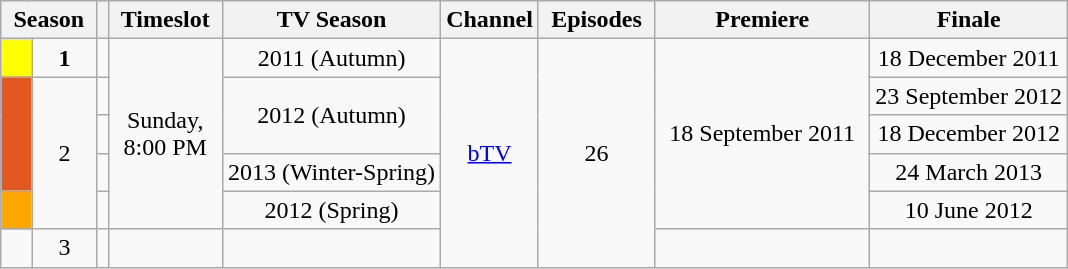<table class="wikitable" style="text-align:center">
<tr>
<th style="padding: 0px 8px" colspan="2">Season</th>
<th></th>
<th style="padding: 0px 8px">Timeslot</th>
<th style="padding: 0px 8px">TV Season</th>
<th>Channel</th>
<th style="padding: 0px 8px">Episodes</th>
<th style="padding: 0px 40px">Premiere</th>
<th style="padding: 0px 30px">Finale</th>
</tr>
<tr>
<td bgcolor="yellow" height="10px"></td>
<td><strong>1</strong></td>
<td></td>
<td rowspan="5">Sunday,<br> 8:00 PM</td>
<td>2011 (Autumn)</td>
<td rowspan="6"><a href='#'>bTV</a></td>
<td rowspan="6">26</td>
<td rowspan="5">18 September 2011</td>
<td>18 December 2011</td>
</tr>
<tr>
<td rowspan="3" bgcolor="#E25822" height="10px"></td>
<td rowspan="4">2</td>
<td></td>
<td rowspan="2">2012 (Autumn)</td>
<td>23 September 2012</td>
</tr>
<tr>
<td></td>
<td>18 December 2012</td>
</tr>
<tr>
<td></td>
<td>2013 (Winter-Spring)</td>
<td>24 March 2013</td>
</tr>
<tr>
<td bgcolor="orange" height="10px"></td>
<td></td>
<td>2012 (Spring)</td>
<td>10 June 2012</td>
</tr>
<tr>
<td></td>
<td>3</td>
<td></td>
<td></td>
<td></td>
<td></td>
<td></td>
</tr>
</table>
